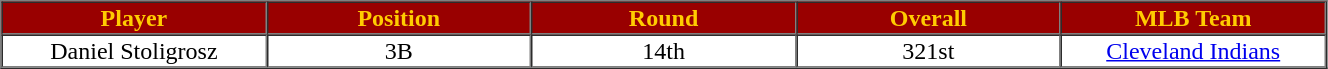<table cellpadding="1" border="1" cellspacing="0" style="width:70%;">
<tr>
<th style="background:#990000; width:20%;color:#FFCC00;">Player</th>
<th style="background:#990000; width:20%;color:#FFCC00;">Position</th>
<th style="background:#990000; width:20%;color:#FFCC00;">Round</th>
<th style="background:#990000; width:20%;color:#FFCC00;">Overall</th>
<th style="background:#990000; width:20%;color:#FFCC00;">MLB Team</th>
</tr>
<tr style="text-align:center;">
<td>Daniel Stoligrosz</td>
<td>3B</td>
<td>14th</td>
<td>321st</td>
<td><a href='#'>Cleveland Indians</a></td>
</tr>
</table>
